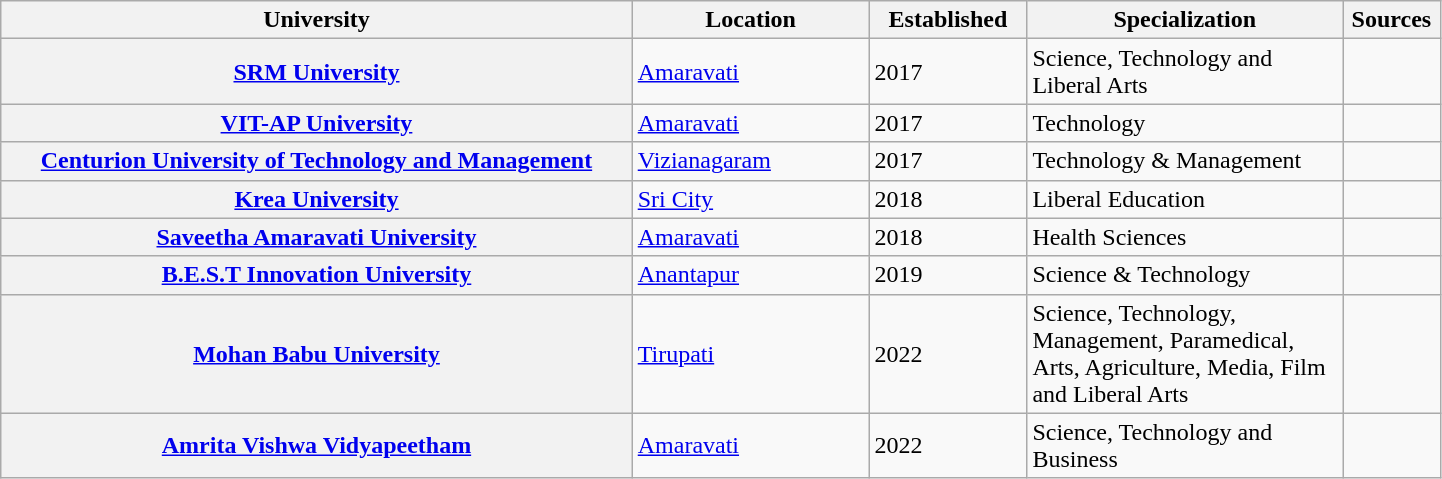<table class="wikitable sortable collapsible plainrowheaders static-row-numbers" border="1" style="text-align:left; width:76%">
<tr>
<th scope="col" style="width: 40%;">University</th>
<th scope="col" style="width: 15%;">Location</th>
<th scope="col" style="width: 10%;">Established</th>
<th scope="col" style="width: 20%;">Specialization</th>
<th scope="col" style="width: 05%;" class="unsortable">Sources</th>
</tr>
<tr>
<th scope="row"><a href='#'>SRM University</a></th>
<td><a href='#'>Amaravati</a></td>
<td>2017</td>
<td>Science, Technology and Liberal Arts</td>
<td></td>
</tr>
<tr>
<th scope="row"><a href='#'>VIT-AP University</a></th>
<td><a href='#'>Amaravati</a></td>
<td>2017</td>
<td>Technology</td>
<td></td>
</tr>
<tr>
<th scope="row"><a href='#'>Centurion University of Technology and Management</a></th>
<td><a href='#'>Vizianagaram</a></td>
<td>2017</td>
<td>Technology & Management</td>
<td></td>
</tr>
<tr>
<th scope="row"><a href='#'>Krea University</a></th>
<td><a href='#'>Sri City</a></td>
<td>2018</td>
<td>Liberal Education</td>
<td></td>
</tr>
<tr>
<th scope="row"><a href='#'>Saveetha Amaravati University</a></th>
<td><a href='#'>Amaravati</a></td>
<td>2018</td>
<td>Health Sciences</td>
</tr>
<tr>
<th scope="row"><a href='#'>B.E.S.T Innovation University</a></th>
<td><a href='#'>Anantapur</a></td>
<td>2019</td>
<td>Science & Technology</td>
<td></td>
</tr>
<tr>
<th scope="row"><a href='#'>Mohan Babu University</a></th>
<td><a href='#'>Tirupati</a></td>
<td>2022</td>
<td>Science, Technology, Management, Paramedical, Arts, Agriculture, Media, Film and Liberal Arts</td>
<td></td>
</tr>
<tr>
<th scope="row"><a href='#'>Amrita Vishwa Vidyapeetham</a></th>
<td><a href='#'>Amaravati</a></td>
<td>2022</td>
<td>Science, Technology and Business</td>
<td></td>
</tr>
</table>
